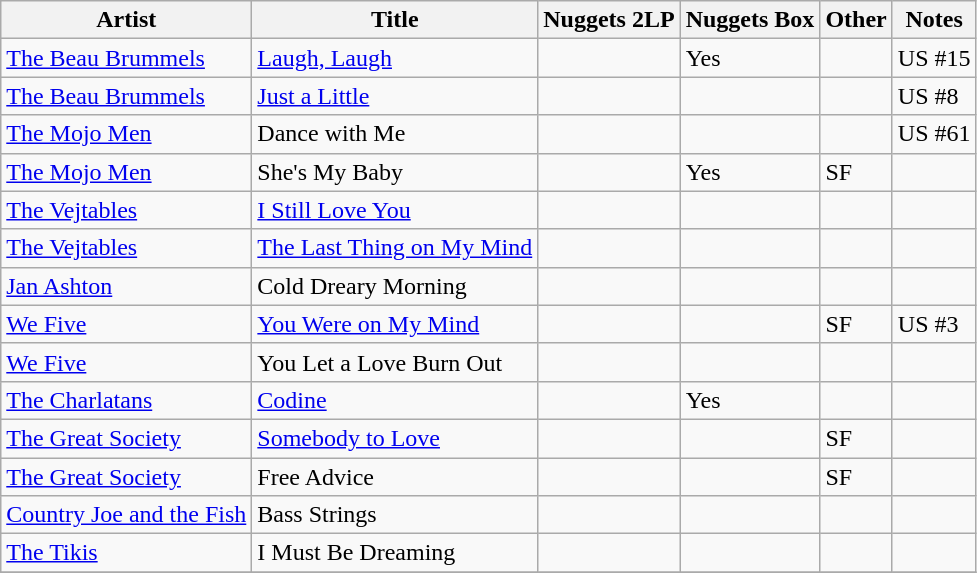<table class="wikitable sortable">
<tr>
<th>Artist</th>
<th>Title</th>
<th>Nuggets 2LP</th>
<th>Nuggets Box</th>
<th>Other</th>
<th>Notes</th>
</tr>
<tr>
<td><a href='#'>The Beau Brummels</a></td>
<td><a href='#'>Laugh, Laugh</a></td>
<td></td>
<td>Yes</td>
<td></td>
<td>US #15</td>
</tr>
<tr>
<td><a href='#'>The Beau Brummels</a></td>
<td><a href='#'>Just a Little</a></td>
<td></td>
<td></td>
<td></td>
<td>US #8</td>
</tr>
<tr>
<td><a href='#'>The Mojo Men</a></td>
<td>Dance with Me</td>
<td></td>
<td></td>
<td></td>
<td>US #61</td>
</tr>
<tr>
<td><a href='#'>The Mojo Men</a></td>
<td>She's My Baby</td>
<td></td>
<td>Yes</td>
<td>SF</td>
<td></td>
</tr>
<tr>
<td><a href='#'>The Vejtables</a></td>
<td><a href='#'>I Still Love You</a></td>
<td></td>
<td></td>
<td></td>
<td></td>
</tr>
<tr>
<td><a href='#'>The Vejtables</a></td>
<td><a href='#'>The Last Thing on My Mind</a></td>
<td></td>
<td></td>
<td></td>
<td></td>
</tr>
<tr>
<td><a href='#'>Jan Ashton</a></td>
<td>Cold Dreary Morning</td>
<td></td>
<td></td>
<td></td>
<td></td>
</tr>
<tr>
<td><a href='#'>We Five</a></td>
<td><a href='#'>You Were on My Mind</a></td>
<td></td>
<td></td>
<td>SF</td>
<td>US #3</td>
</tr>
<tr>
<td><a href='#'>We Five</a></td>
<td>You Let a Love Burn Out</td>
<td></td>
<td></td>
<td></td>
<td></td>
</tr>
<tr>
<td><a href='#'>The Charlatans</a></td>
<td><a href='#'>Codine</a></td>
<td></td>
<td>Yes</td>
<td></td>
<td></td>
</tr>
<tr>
<td><a href='#'>The Great Society</a></td>
<td><a href='#'>Somebody to Love</a></td>
<td></td>
<td></td>
<td>SF</td>
<td></td>
</tr>
<tr>
<td><a href='#'>The Great Society</a></td>
<td>Free Advice</td>
<td></td>
<td></td>
<td>SF</td>
<td></td>
</tr>
<tr>
<td><a href='#'>Country Joe and the Fish</a></td>
<td>Bass Strings</td>
<td></td>
<td></td>
<td></td>
<td></td>
</tr>
<tr>
<td><a href='#'>The Tikis</a></td>
<td>I Must Be Dreaming</td>
<td></td>
<td></td>
<td></td>
<td></td>
</tr>
<tr>
</tr>
</table>
